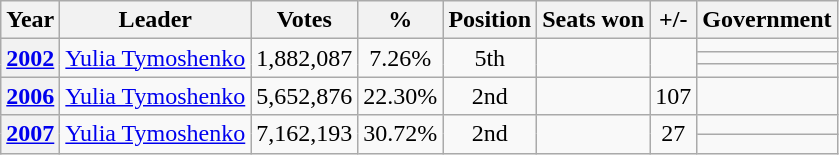<table class="wikitable" style="text-align:center">
<tr>
<th>Year</th>
<th>Leader</th>
<th>Votes</th>
<th>%</th>
<th>Position</th>
<th>Seats won</th>
<th>+/-</th>
<th rowspan=1>Government</th>
</tr>
<tr>
<th rowspan=3><a href='#'>2002</a></th>
<td rowspan=3><a href='#'>Yulia Tymoshenko</a></td>
<td rowspan=3>1,882,087</td>
<td rowspan=3>7.26%</td>
<td rowspan=3>5th</td>
<td rowspan=3></td>
<td rowspan=3></td>
<td></td>
</tr>
<tr>
<td></td>
</tr>
<tr>
<td></td>
</tr>
<tr>
<th><a href='#'>2006</a></th>
<td><a href='#'>Yulia Tymoshenko</a></td>
<td>5,652,876</td>
<td>22.30%</td>
<td> 2nd</td>
<td></td>
<td> 107</td>
<td></td>
</tr>
<tr>
<th rowspan=2><a href='#'>2007</a></th>
<td rowspan=2><a href='#'>Yulia Tymoshenko</a></td>
<td rowspan=2>7,162,193</td>
<td rowspan=2>30.72%</td>
<td rowspan=2> 2nd</td>
<td rowspan=2></td>
<td rowspan=2> 27</td>
<td></td>
</tr>
<tr>
<td></td>
</tr>
</table>
